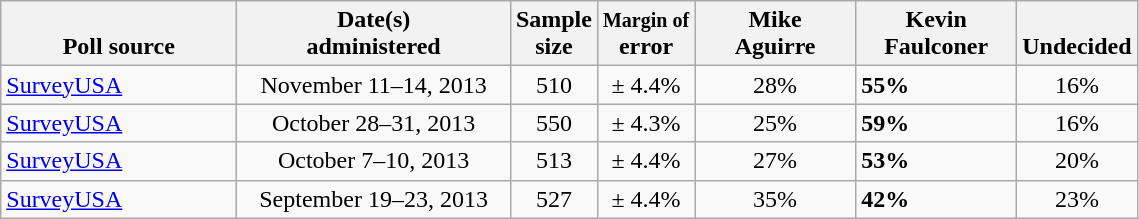<table class="wikitable">
<tr valign= bottom>
<th style="width:150px;">Poll source</th>
<th style="width:175px;">Date(s)<br>administered</th>
<th class=small>Sample<br>size</th>
<th><small>Margin of</small><br>error</th>
<th style="width:100px;">Mike<br>Aguirre</th>
<th style="width:100px;">Kevin<br>Faulconer</th>
<th>Undecided</th>
</tr>
<tr>
<td><a href='#'>SurveyUSA</a></td>
<td align=center>November 11–14, 2013</td>
<td align=center>510</td>
<td align=center>± 4.4%</td>
<td align=center>28%</td>
<td><strong>55%</strong></td>
<td align=center>16%</td>
</tr>
<tr>
<td><a href='#'>SurveyUSA</a></td>
<td align=center>October 28–31, 2013</td>
<td align=center>550</td>
<td align=center>± 4.3%</td>
<td align=center>25%</td>
<td><strong>59%</strong></td>
<td align=center>16%</td>
</tr>
<tr>
<td><a href='#'>SurveyUSA</a></td>
<td align=center>October 7–10, 2013</td>
<td align=center>513</td>
<td align=center>± 4.4%</td>
<td align=center>27%</td>
<td><strong>53%</strong></td>
<td align=center>20%</td>
</tr>
<tr>
<td><a href='#'>SurveyUSA</a></td>
<td align=center>September 19–23, 2013</td>
<td align=center>527</td>
<td align=center>± 4.4%</td>
<td align=center>35%</td>
<td><strong>42%</strong></td>
<td align=center>23%</td>
</tr>
</table>
